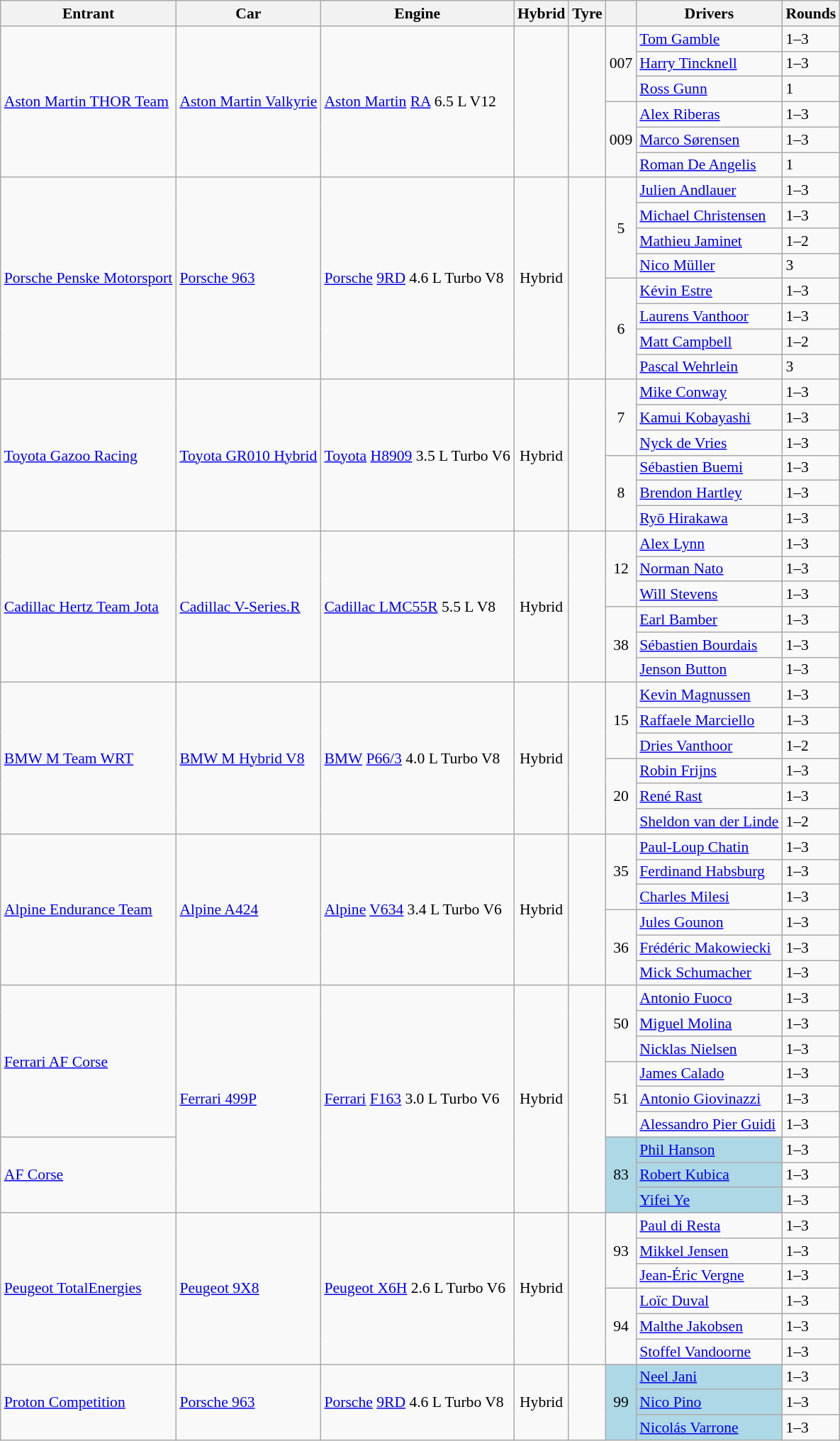<table class="wikitable" style="font-size:90%;">
<tr>
<th>Entrant</th>
<th>Car</th>
<th>Engine</th>
<th>Hybrid</th>
<th>Tyre</th>
<th></th>
<th>Drivers</th>
<th>Rounds</th>
</tr>
<tr>
<td rowspan="6"> <a href='#'>Aston Martin THOR Team</a></td>
<td rowspan="6"><a href='#'>Aston Martin Valkyrie</a></td>
<td rowspan="6"><a href='#'>Aston Martin</a> <a href='#'>RA</a> 6.5 L V12</td>
<td rowspan="6" align="center"></td>
<td rowspan="6" align="center"></td>
<td rowspan="3" align="center">007</td>
<td> <a href='#'>Tom Gamble</a></td>
<td>1–3</td>
</tr>
<tr>
<td> <a href='#'>Harry Tincknell</a></td>
<td>1–3</td>
</tr>
<tr>
<td> <a href='#'>Ross Gunn</a></td>
<td>1</td>
</tr>
<tr>
<td rowspan="3" align="center">009</td>
<td> <a href='#'>Alex Riberas</a></td>
<td>1–3</td>
</tr>
<tr>
<td> <a href='#'>Marco Sørensen</a></td>
<td>1–3</td>
</tr>
<tr>
<td> <a href='#'>Roman De Angelis</a></td>
<td>1</td>
</tr>
<tr>
<td rowspan="8"> <a href='#'>Porsche Penske Motorsport</a></td>
<td rowspan="8"><a href='#'>Porsche 963</a></td>
<td rowspan="8"><a href='#'>Porsche</a> <a href='#'>9RD</a> 4.6 L Turbo V8</td>
<td rowspan="8" align="center">Hybrid</td>
<td rowspan="8" align="center"></td>
<td rowspan="4" align="center">5</td>
<td> <a href='#'>Julien Andlauer</a></td>
<td>1–3</td>
</tr>
<tr>
<td> <a href='#'>Michael Christensen</a></td>
<td>1–3</td>
</tr>
<tr>
<td> <a href='#'>Mathieu Jaminet</a></td>
<td>1–2</td>
</tr>
<tr>
<td> <a href='#'>Nico Müller</a></td>
<td>3</td>
</tr>
<tr>
<td rowspan="4" align="center">6</td>
<td> <a href='#'>Kévin Estre</a></td>
<td>1–3</td>
</tr>
<tr>
<td> <a href='#'>Laurens Vanthoor</a></td>
<td>1–3</td>
</tr>
<tr>
<td> <a href='#'>Matt Campbell</a></td>
<td>1–2</td>
</tr>
<tr>
<td> <a href='#'>Pascal Wehrlein</a></td>
<td>3</td>
</tr>
<tr>
<td rowspan="6"> <a href='#'>Toyota Gazoo Racing</a></td>
<td rowspan="6"><a href='#'>Toyota GR010 Hybrid</a></td>
<td rowspan="6"><a href='#'>Toyota</a> <a href='#'>H8909</a> 3.5 L Turbo V6</td>
<td rowspan="6" align="center">Hybrid</td>
<td rowspan="6" align="center"></td>
<td rowspan="3" align="center">7</td>
<td> <a href='#'>Mike Conway</a></td>
<td>1–3</td>
</tr>
<tr>
<td> <a href='#'>Kamui Kobayashi</a></td>
<td>1–3</td>
</tr>
<tr>
<td> <a href='#'>Nyck de Vries</a></td>
<td>1–3</td>
</tr>
<tr>
<td rowspan="3" align="center">8</td>
<td> <a href='#'>Sébastien Buemi</a></td>
<td>1–3</td>
</tr>
<tr>
<td> <a href='#'>Brendon Hartley</a></td>
<td>1–3</td>
</tr>
<tr>
<td> <a href='#'>Ryō Hirakawa</a></td>
<td>1–3</td>
</tr>
<tr>
<td rowspan="6"> <a href='#'>Cadillac Hertz Team Jota</a></td>
<td rowspan="6"><a href='#'>Cadillac V-Series.R</a></td>
<td rowspan="6"><a href='#'>Cadillac LMC55R</a> 5.5 L V8</td>
<td rowspan="6" align="center">Hybrid</td>
<td rowspan="6" align="center"></td>
<td rowspan="3" align="center">12</td>
<td> <a href='#'>Alex Lynn</a></td>
<td>1–3</td>
</tr>
<tr>
<td> <a href='#'>Norman Nato</a></td>
<td>1–3</td>
</tr>
<tr>
<td> <a href='#'>Will Stevens</a></td>
<td>1–3</td>
</tr>
<tr>
<td rowspan="3" align="center">38</td>
<td> <a href='#'>Earl Bamber</a></td>
<td>1–3</td>
</tr>
<tr>
<td> <a href='#'>Sébastien Bourdais</a></td>
<td>1–3</td>
</tr>
<tr>
<td> <a href='#'>Jenson Button</a></td>
<td>1–3</td>
</tr>
<tr>
<td rowspan="6"> <a href='#'>BMW M Team WRT</a></td>
<td rowspan="6"><a href='#'>BMW M Hybrid V8</a></td>
<td rowspan="6"><a href='#'>BMW</a> <a href='#'>P66/3</a> 4.0 L Turbo V8</td>
<td rowspan="6" align="center">Hybrid</td>
<td rowspan="6" align="center"></td>
<td rowspan="3" align="center">15</td>
<td> <a href='#'>Kevin Magnussen</a></td>
<td>1–3</td>
</tr>
<tr>
<td> <a href='#'>Raffaele Marciello</a></td>
<td>1–3</td>
</tr>
<tr>
<td> <a href='#'>Dries Vanthoor</a></td>
<td>1–2</td>
</tr>
<tr>
<td rowspan="3" align="center">20</td>
<td> <a href='#'>Robin Frijns</a></td>
<td>1–3</td>
</tr>
<tr>
<td> <a href='#'>René Rast</a></td>
<td>1–3</td>
</tr>
<tr>
<td nowrap> <a href='#'>Sheldon van der Linde</a></td>
<td>1–2</td>
</tr>
<tr>
<td rowspan="6"> <a href='#'>Alpine Endurance Team</a></td>
<td rowspan="6"><a href='#'>Alpine A424</a></td>
<td rowspan="6"><a href='#'>Alpine</a> <a href='#'>V634</a> 3.4 L Turbo V6</td>
<td rowspan="6" align="center">Hybrid</td>
<td rowspan="6" align="center"></td>
<td rowspan="3" align="center">35</td>
<td> <a href='#'>Paul-Loup Chatin</a></td>
<td>1–3</td>
</tr>
<tr>
<td> <a href='#'>Ferdinand Habsburg</a></td>
<td>1–3</td>
</tr>
<tr>
<td> <a href='#'>Charles Milesi</a></td>
<td>1–3</td>
</tr>
<tr>
<td rowspan="3" align="center">36</td>
<td> <a href='#'>Jules Gounon</a></td>
<td>1–3</td>
</tr>
<tr>
<td> <a href='#'>Frédéric Makowiecki</a></td>
<td>1–3</td>
</tr>
<tr>
<td> <a href='#'>Mick Schumacher</a></td>
<td>1–3</td>
</tr>
<tr>
<td rowspan="6"> <a href='#'>Ferrari AF Corse</a></td>
<td rowspan="9"><a href='#'>Ferrari 499P</a></td>
<td rowspan="9"><a href='#'>Ferrari</a> <a href='#'>F163</a> 3.0 L Turbo V6</td>
<td rowspan="9" align="center">Hybrid</td>
<td rowspan="9" align="center"></td>
<td rowspan="3" align="center">50</td>
<td> <a href='#'>Antonio Fuoco</a></td>
<td>1–3</td>
</tr>
<tr>
<td> <a href='#'>Miguel Molina</a></td>
<td>1–3</td>
</tr>
<tr>
<td> <a href='#'>Nicklas Nielsen</a></td>
<td>1–3</td>
</tr>
<tr>
<td rowspan="3" align="center">51</td>
<td> <a href='#'>James Calado</a></td>
<td>1–3</td>
</tr>
<tr>
<td> <a href='#'>Antonio Giovinazzi</a></td>
<td>1–3</td>
</tr>
<tr>
<td nowrap> <a href='#'>Alessandro Pier Guidi</a></td>
<td>1–3</td>
</tr>
<tr>
<td rowspan="3"> <a href='#'>AF Corse</a></td>
<td style="background-color: lightblue;" rowspan="3" align="center">83</td>
<td style="background-color: lightblue;"> <a href='#'>Phil Hanson</a></td>
<td>1–3</td>
</tr>
<tr>
<td style="background-color: lightblue;"> <a href='#'>Robert Kubica</a></td>
<td>1–3</td>
</tr>
<tr>
<td style="background-color: lightblue;"> <a href='#'>Yifei Ye</a></td>
<td>1–3</td>
</tr>
<tr>
<td rowspan="6"> <a href='#'>Peugeot TotalEnergies</a></td>
<td rowspan="6"><a href='#'>Peugeot 9X8</a></td>
<td rowspan="6"><a href='#'>Peugeot X6H</a> 2.6 L Turbo V6</td>
<td rowspan="6" align="center">Hybrid</td>
<td rowspan="6" align="center"></td>
<td rowspan="3" align="center">93</td>
<td> <a href='#'>Paul di Resta</a></td>
<td>1–3</td>
</tr>
<tr>
<td> <a href='#'>Mikkel Jensen</a></td>
<td>1–3</td>
</tr>
<tr>
<td> <a href='#'>Jean-Éric Vergne</a></td>
<td>1–3</td>
</tr>
<tr>
<td rowspan="3" align="center">94</td>
<td> <a href='#'>Loïc Duval</a></td>
<td>1–3</td>
</tr>
<tr>
<td> <a href='#'>Malthe Jakobsen</a></td>
<td>1–3</td>
</tr>
<tr>
<td> <a href='#'>Stoffel Vandoorne</a></td>
<td>1–3</td>
</tr>
<tr>
<td rowspan="3"> <a href='#'>Proton Competition</a></td>
<td rowspan="3"><a href='#'>Porsche 963</a></td>
<td rowspan="3"><a href='#'>Porsche</a> <a href='#'>9RD</a> 4.6 L Turbo V8</td>
<td rowspan="3" align="center">Hybrid</td>
<td rowspan="3" align="center"></td>
<td style="background-color: lightblue;" rowspan="3" align="center">99</td>
<td style="background-color: lightblue;"> <a href='#'>Neel Jani</a></td>
<td>1–3</td>
</tr>
<tr>
<td style="background-color: lightblue;"> <a href='#'>Nico Pino</a></td>
<td>1–3</td>
</tr>
<tr>
<td style="background-color: lightblue;"> <a href='#'>Nicolás Varrone</a></td>
<td>1–3</td>
</tr>
</table>
